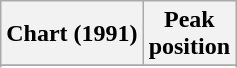<table class="wikitable sortable plainrowheaders" style="text-align:center">
<tr>
<th>Chart (1991)</th>
<th>Peak<br>position</th>
</tr>
<tr>
</tr>
<tr>
</tr>
<tr>
</tr>
</table>
